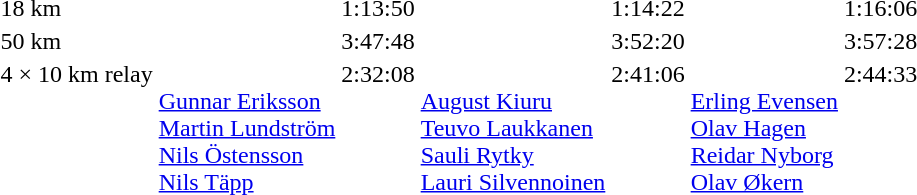<table>
<tr>
<td>18 km<br></td>
<td></td>
<td>1:13:50</td>
<td></td>
<td>1:14:22</td>
<td></td>
<td>1:16:06</td>
</tr>
<tr>
<td>50 km<br></td>
<td></td>
<td>3:47:48</td>
<td></td>
<td>3:52:20</td>
<td></td>
<td>3:57:28</td>
</tr>
<tr valign="top">
<td>4 × 10 km relay<br></td>
<td><br><a href='#'>Gunnar Eriksson</a><br><a href='#'>Martin Lundström</a><br><a href='#'>Nils Östensson</a><br><a href='#'>Nils Täpp</a></td>
<td>2:32:08</td>
<td><br><a href='#'>August Kiuru</a><br><a href='#'>Teuvo Laukkanen</a><br><a href='#'>Sauli Rytky</a><br><a href='#'>Lauri Silvennoinen</a></td>
<td>2:41:06</td>
<td><br><a href='#'>Erling Evensen</a><br><a href='#'>Olav Hagen</a><br><a href='#'>Reidar Nyborg</a><br><a href='#'>Olav Økern</a></td>
<td>2:44:33</td>
</tr>
</table>
